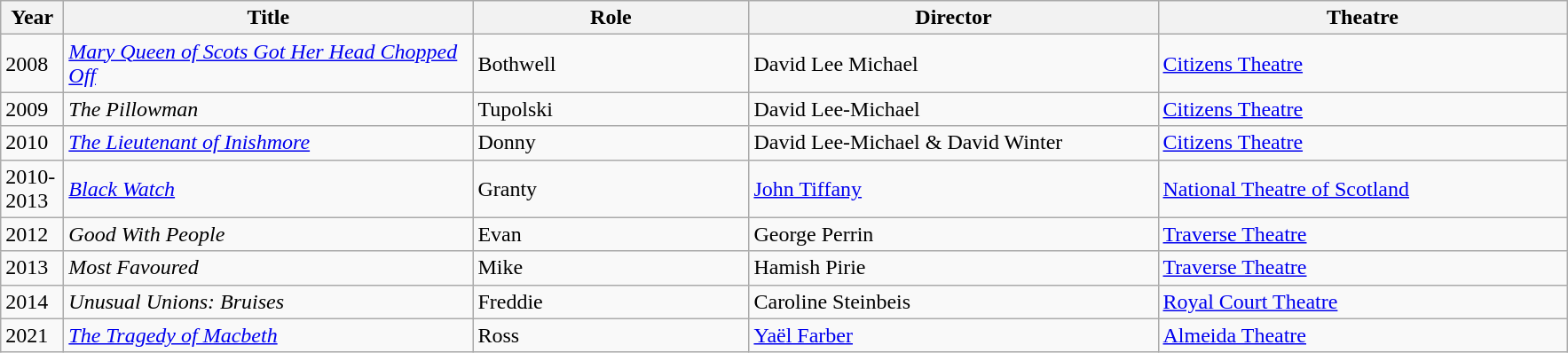<table class="wikitable">
<tr>
<th scope="col" width="40">Year</th>
<th scope="col" width="300">Title</th>
<th scope="col" width="200">Role</th>
<th scope="col" width="300">Director</th>
<th scope="col" width="300">Theatre</th>
</tr>
<tr>
<td>2008</td>
<td><em><a href='#'>Mary Queen of Scots Got Her Head Chopped Off</a></em></td>
<td>Bothwell</td>
<td>David Lee Michael</td>
<td><a href='#'>Citizens Theatre</a></td>
</tr>
<tr>
<td>2009</td>
<td><em>The Pillowman</em></td>
<td>Tupolski</td>
<td>David Lee-Michael</td>
<td><a href='#'>Citizens Theatre</a></td>
</tr>
<tr>
<td>2010</td>
<td><em><a href='#'>The Lieutenant of Inishmore</a></em></td>
<td rowspan="1">Donny</td>
<td rowspan="1">David Lee-Michael & David Winter</td>
<td rowspan="1"><a href='#'>Citizens Theatre</a></td>
</tr>
<tr>
<td>2010- 2013</td>
<td><em><a href='#'>Black Watch</a></em></td>
<td rowspan="1">Granty</td>
<td rowspan="1"><a href='#'>John Tiffany</a></td>
<td rowspan="1"><a href='#'>National Theatre of Scotland</a></td>
</tr>
<tr>
<td>2012</td>
<td><em>Good With People</em></td>
<td rowspan="1">Evan</td>
<td rowspan="1">George Perrin</td>
<td rowspan="1"><a href='#'>Traverse Theatre</a></td>
</tr>
<tr>
<td>2013</td>
<td><em>Most Favoured</em></td>
<td>Mike</td>
<td>Hamish Pirie</td>
<td><a href='#'>Traverse Theatre</a></td>
</tr>
<tr>
<td>2014</td>
<td><em>Unusual Unions: Bruises</em></td>
<td>Freddie</td>
<td>Caroline Steinbeis</td>
<td><a href='#'>Royal Court Theatre</a></td>
</tr>
<tr>
<td>2021</td>
<td><em><a href='#'>The Tragedy of Macbeth</a></em></td>
<td>Ross</td>
<td><a href='#'>Yaël Farber</a></td>
<td><a href='#'>Almeida Theatre</a></td>
</tr>
</table>
